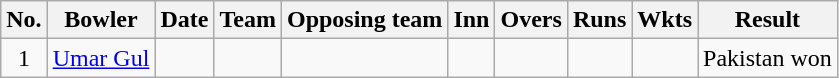<table class="wikitable sortable" style="text-align:center">
<tr>
<th>No.</th>
<th>Bowler</th>
<th>Date</th>
<th>Team</th>
<th>Opposing team</th>
<th>Inn</th>
<th>Overs</th>
<th>Runs</th>
<th>Wkts</th>
<th>Result</th>
</tr>
<tr>
<td>1</td>
<td><a href='#'>Umar Gul</a></td>
<td></td>
<td></td>
<td></td>
<td></td>
<td></td>
<td></td>
<td></td>
<td>Pakistan won</td>
</tr>
</table>
